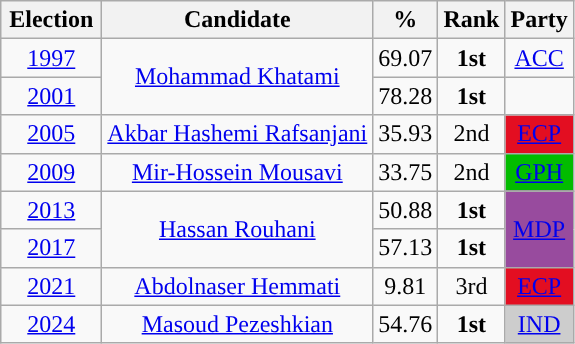<table class="wikitable" style="text-align:center;">
<tr>
<th width="60px">Election</th>
<th>Candidate</th>
<th>%</th>
<th>Rank</th>
<th>Party</th>
</tr>
<tr>
<td><a href='#'>1997</a></td>
<td rowspan="2"><a href='#'>Mohammad Khatami</a></td>
<td>69.07</td>
<td><strong>1st</strong></td>
<td style="background:"><a href='#'>ACC</a></td>
</tr>
<tr>
<td><a href='#'>2001</a></td>
<td>78.28</td>
<td><strong>1st</strong></td>
</tr>
<tr>
<td><a href='#'>2005</a></td>
<td><a href='#'>Akbar Hashemi Rafsanjani</a></td>
<td>35.93</td>
<td>2nd</td>
<td style="background:#E30E21"><a href='#'>ECP</a></td>
</tr>
<tr>
<td><a href='#'>2009</a></td>
<td><a href='#'>Mir-Hossein Mousavi</a></td>
<td>33.75</td>
<td>2nd</td>
<td style="background:#02BC00"><a href='#'>GPH</a></td>
</tr>
<tr>
<td><a href='#'>2013</a></td>
<td rowspan="2"><a href='#'>Hassan Rouhani</a></td>
<td>50.88</td>
<td><strong>1st</strong></td>
<td style="background:#984B9E"rowspan="2"><a href='#'>MDP</a></td>
</tr>
<tr>
<td><a href='#'>2017</a></td>
<td>57.13</td>
<td><strong>1st</strong></td>
</tr>
<tr>
<td><a href='#'>2021</a></td>
<td><a href='#'>Abdolnaser Hemmati</a></td>
<td>9.81</td>
<td>3rd</td>
<td style="background:#E30E21"><a href='#'>ECP</a></td>
</tr>
<tr>
<td><a href='#'>2024</a></td>
<td><a href='#'>Masoud Pezeshkian</a></td>
<td>54.76</td>
<td><strong>1st</strong></td>
<td style="background:#CDCDCD"><a href='#'>IND</a></td>
</tr>
</table>
